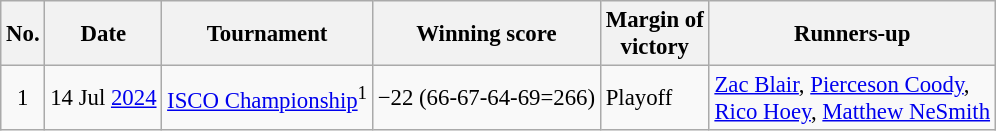<table class="wikitable" style="font-size:95%;">
<tr>
<th>No.</th>
<th>Date</th>
<th>Tournament</th>
<th>Winning score</th>
<th>Margin of<br>victory</th>
<th>Runners-up</th>
</tr>
<tr>
<td align=center>1</td>
<td align=right>14 Jul <a href='#'>2024</a></td>
<td><a href='#'>ISCO Championship</a><sup>1</sup></td>
<td>−22 (66-67-64-69=266)</td>
<td>Playoff</td>
<td> <a href='#'>Zac Blair</a>,  <a href='#'>Pierceson Coody</a>,<br> <a href='#'>Rico Hoey</a>,  <a href='#'>Matthew NeSmith</a></td>
</tr>
</table>
